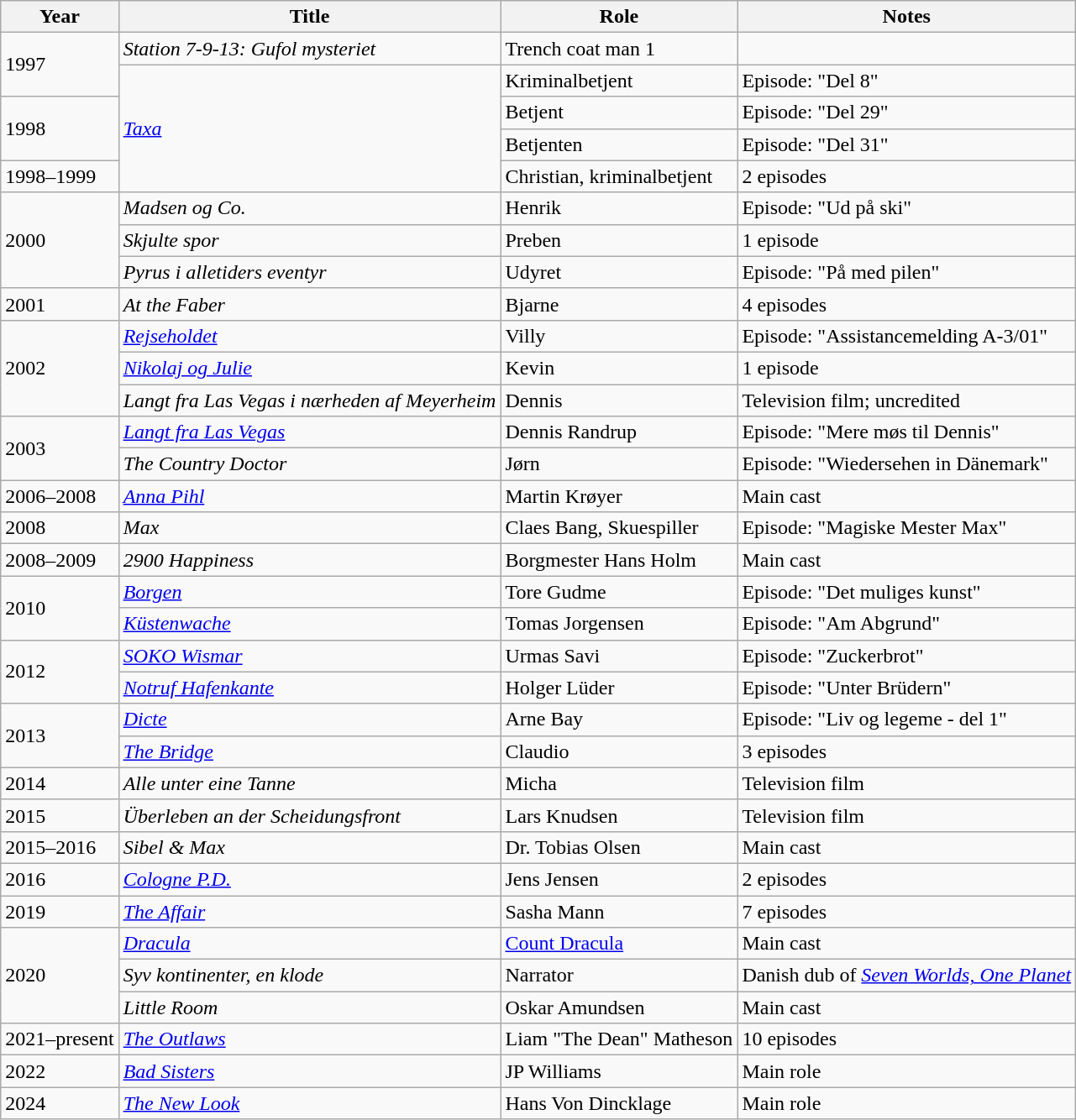<table class="wikitable sortable">
<tr>
<th>Year</th>
<th>Title</th>
<th>Role</th>
<th class="unsortable">Notes</th>
</tr>
<tr>
<td rowspan="2">1997</td>
<td><em>Station 7-9-13: Gufol mysteriet</em></td>
<td>Trench coat man 1</td>
<td></td>
</tr>
<tr>
<td rowspan="4"><em><a href='#'>Taxa</a></em></td>
<td>Kriminalbetjent</td>
<td>Episode: "Del 8"</td>
</tr>
<tr>
<td rowspan="2">1998</td>
<td>Betjent</td>
<td>Episode: "Del 29"</td>
</tr>
<tr>
<td>Betjenten</td>
<td>Episode: "Del 31"</td>
</tr>
<tr>
<td>1998–1999</td>
<td>Christian, kriminalbetjent</td>
<td>2 episodes</td>
</tr>
<tr>
<td rowspan="3">2000</td>
<td><em>Madsen og Co.</em></td>
<td>Henrik</td>
<td>Episode: "Ud på ski"</td>
</tr>
<tr>
<td><em>Skjulte spor</em></td>
<td>Preben</td>
<td>1 episode</td>
</tr>
<tr>
<td><em>Pyrus i alletiders eventyr</em></td>
<td>Udyret</td>
<td>Episode: "På med pilen"</td>
</tr>
<tr>
<td>2001</td>
<td><em>At the Faber</em></td>
<td>Bjarne</td>
<td>4 episodes</td>
</tr>
<tr>
<td rowspan="3">2002</td>
<td><em><a href='#'>Rejseholdet</a></em></td>
<td>Villy</td>
<td>Episode: "Assistancemelding A-3/01"</td>
</tr>
<tr>
<td><em><a href='#'>Nikolaj og Julie</a></em></td>
<td>Kevin</td>
<td>1 episode</td>
</tr>
<tr>
<td><em>Langt fra Las Vegas i nærheden af Meyerheim</em></td>
<td>Dennis</td>
<td>Television film; uncredited</td>
</tr>
<tr>
<td rowspan="2">2003</td>
<td><em><a href='#'>Langt fra Las Vegas</a></em></td>
<td>Dennis Randrup</td>
<td>Episode: "Mere møs til Dennis"</td>
</tr>
<tr>
<td><em>The Country Doctor</em></td>
<td>Jørn</td>
<td>Episode: "Wiedersehen in Dänemark"</td>
</tr>
<tr>
<td>2006–2008</td>
<td><em><a href='#'>Anna Pihl</a></em></td>
<td>Martin Krøyer</td>
<td>Main cast</td>
</tr>
<tr>
<td>2008</td>
<td><em>Max</em></td>
<td>Claes Bang, Skuespiller</td>
<td>Episode: "Magiske Mester Max"</td>
</tr>
<tr>
<td>2008–2009</td>
<td><em>2900 Happiness</em></td>
<td>Borgmester Hans Holm</td>
<td>Main cast</td>
</tr>
<tr>
<td rowspan="2">2010</td>
<td><em><a href='#'>Borgen</a></em></td>
<td>Tore Gudme</td>
<td>Episode: "Det muliges kunst"</td>
</tr>
<tr>
<td><em><a href='#'>Küstenwache</a></em></td>
<td>Tomas Jorgensen</td>
<td>Episode: "Am Abgrund"</td>
</tr>
<tr>
<td rowspan="2">2012</td>
<td><em><a href='#'>SOKO Wismar</a></em></td>
<td>Urmas Savi</td>
<td>Episode: "Zuckerbrot"</td>
</tr>
<tr>
<td><em><a href='#'>Notruf Hafenkante</a></em></td>
<td>Holger Lüder</td>
<td>Episode: "Unter Brüdern"</td>
</tr>
<tr>
<td rowspan="2">2013</td>
<td><em><a href='#'>Dicte</a></em></td>
<td>Arne Bay</td>
<td>Episode: "Liv og legeme - del 1"</td>
</tr>
<tr>
<td><em><a href='#'>The Bridge</a></em></td>
<td>Claudio</td>
<td>3 episodes</td>
</tr>
<tr>
<td>2014</td>
<td><em>Alle unter eine Tanne</em></td>
<td>Micha</td>
<td>Television film</td>
</tr>
<tr>
<td>2015</td>
<td><em>Überleben an der Scheidungsfront</em></td>
<td>Lars Knudsen</td>
<td>Television film</td>
</tr>
<tr>
<td>2015–2016</td>
<td><em>Sibel & Max</em></td>
<td>Dr. Tobias Olsen</td>
<td>Main cast</td>
</tr>
<tr>
<td>2016</td>
<td><em><a href='#'>Cologne P.D.</a></em></td>
<td>Jens Jensen</td>
<td>2 episodes</td>
</tr>
<tr>
<td>2019</td>
<td><em><a href='#'>The Affair</a></em></td>
<td>Sasha Mann</td>
<td>7 episodes</td>
</tr>
<tr>
<td rowspan="3">2020</td>
<td><em><a href='#'>Dracula</a></em></td>
<td><a href='#'>Count Dracula</a></td>
<td>Main cast</td>
</tr>
<tr>
<td><em>Syv kontinenter, en klode</em></td>
<td>Narrator</td>
<td>Danish dub of <em><a href='#'>Seven Worlds, One Planet</a></em></td>
</tr>
<tr>
<td><em>Little Room</em></td>
<td>Oskar Amundsen</td>
<td>Main cast</td>
</tr>
<tr>
<td>2021–present</td>
<td><em><a href='#'>The Outlaws</a></em></td>
<td>Liam "The Dean" Matheson</td>
<td>10 episodes</td>
</tr>
<tr>
<td>2022</td>
<td><em><a href='#'>Bad Sisters</a></em></td>
<td>JP Williams</td>
<td>Main role</td>
</tr>
<tr>
<td>2024</td>
<td><em><a href='#'>The New Look</a></em></td>
<td>Hans Von Dincklage</td>
<td>Main role</td>
</tr>
</table>
